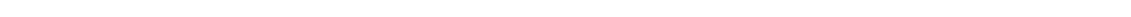<table style="width:1000px; text-align:center;">
<tr style="color:white;">
<td style="background:">5.83%</td>
<td style="background:">3%</td>
<td style="background:">43.84%</td>
<td style="background:"><strong>45.91</strong>%</td>
<td style="background:"></td>
</tr>
<tr>
<td></td>
<td></td>
<td></td>
<td></td>
<td></td>
</tr>
</table>
